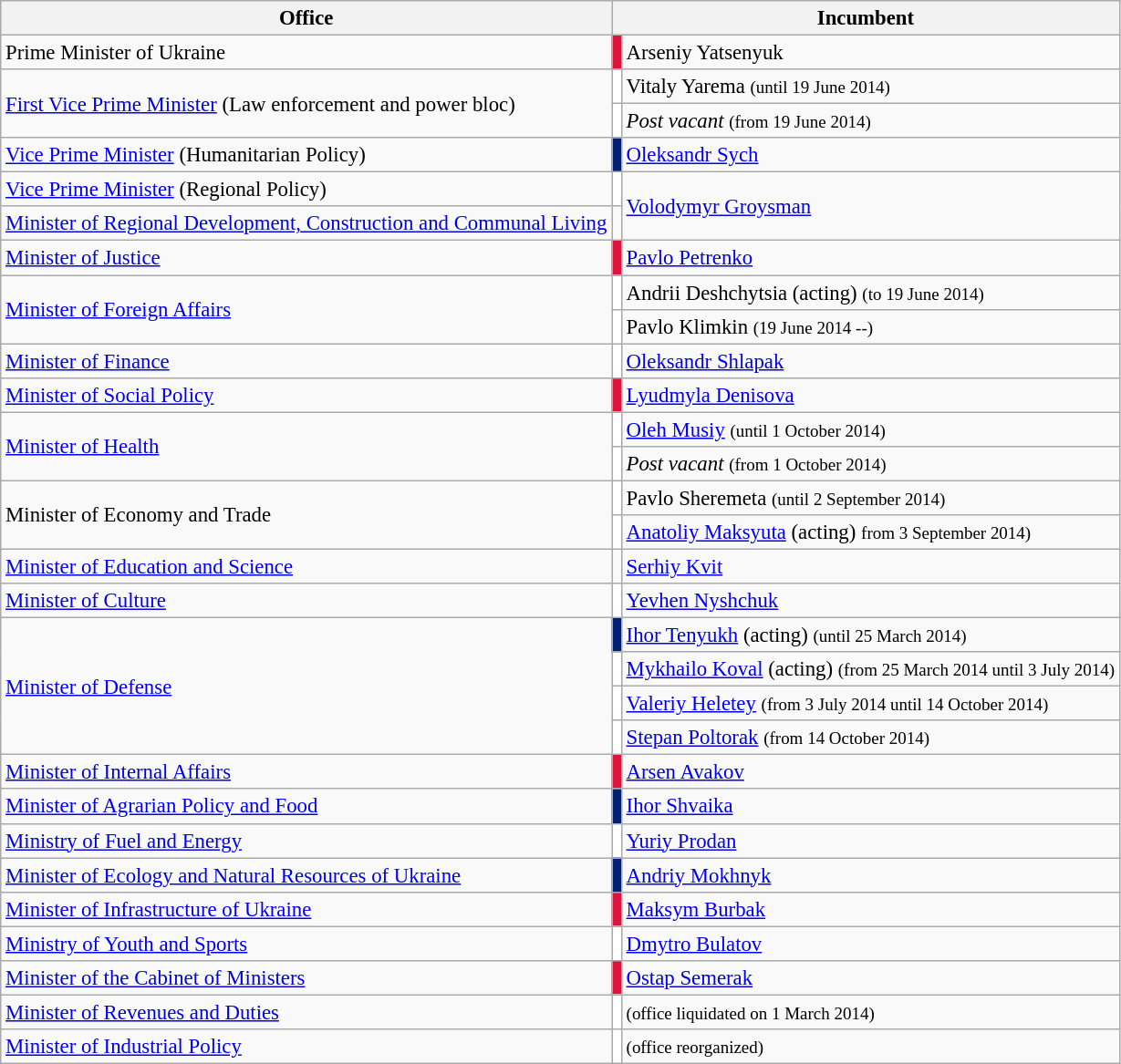<table class="wikitable" style="font-size: 95%;">
<tr>
<th colspan=1 bgcolor=#ADD8E6>Office</th>
<th colspan=2 bgcolor=#ADD8E6>Incumbent</th>
</tr>
<tr>
<td>Prime Minister of Ukraine</td>
<td style="background:crimson"></td>
<td>Arseniy Yatsenyuk</td>
</tr>
<tr>
<td rowspan=2><a href='#'>First Vice Prime Minister</a> (Law enforcement and power bloc)</td>
<td style="background:white"></td>
<td>Vitaly Yarema <small>(until 19 June 2014)</small></td>
</tr>
<tr>
<td style="background:white"></td>
<td><em>Post vacant</em> <small>(from 19 June 2014)</small></td>
</tr>
<tr>
<td><a href='#'>Vice Prime Minister</a> (Humanitarian Policy)</td>
<td style="background:#002072"></td>
<td><a href='#'>Oleksandr Sych</a></td>
</tr>
<tr>
<td><a href='#'>Vice Prime Minister</a> (Regional Policy)</td>
<td colspan=1; style="background:white"></td>
<td rowspan=2><a href='#'>Volodymyr Groysman</a></td>
</tr>
<tr>
<td><a href='#'>Minister of Regional Development, Construction and Communal Living</a></td>
</tr>
<tr>
<td><a href='#'>Minister of Justice</a></td>
<td style="background:crimson"></td>
<td><a href='#'>Pavlo Petrenko</a></td>
</tr>
<tr>
<td rowspan=2><a href='#'>Minister of Foreign Affairs</a></td>
<td style="background:white"></td>
<td>Andrii Deshchytsia (acting) <small>(to 19 June 2014)</small></td>
</tr>
<tr>
<td style="background:white"></td>
<td>Pavlo Klimkin <small>(19 June 2014 --)</small></td>
</tr>
<tr>
<td><a href='#'>Minister of Finance</a></td>
<td style="background:white"></td>
<td><a href='#'>Oleksandr Shlapak</a></td>
</tr>
<tr>
<td><a href='#'>Minister of Social Policy</a></td>
<td style="background:crimson"></td>
<td><a href='#'>Lyudmyla Denisova</a></td>
</tr>
<tr>
<td rowspan=2><a href='#'>Minister of Health</a></td>
<td style="background:white"></td>
<td><a href='#'>Oleh Musiy</a> <small>(until 1 October 2014)</small></td>
</tr>
<tr>
<td style="background:white"></td>
<td><em>Post vacant</em> <small>(from 1 October 2014)</small></td>
</tr>
<tr>
<td rowspan=2>Minister of Economy and Trade</td>
<td style="background:white"></td>
<td>Pavlo Sheremeta <small>(until 2 September 2014)</small></td>
</tr>
<tr>
<td style="background:white"></td>
<td><a href='#'>Anatoliy Maksyuta</a> (acting) <small>from 3 September 2014)</small></td>
</tr>
<tr>
<td><a href='#'>Minister of Education and Science</a></td>
<td style="background:#white"></td>
<td><a href='#'>Serhiy Kvit</a></td>
</tr>
<tr>
<td><a href='#'>Minister of Culture</a></td>
<td style="background:white"></td>
<td><a href='#'>Yevhen Nyshchuk</a></td>
</tr>
<tr>
<td rowspan=4><a href='#'>Minister of Defense</a></td>
<td style="background:#002072"></td>
<td><a href='#'>Ihor Tenyukh</a> (acting) <small>(until 25 March 2014)</small></td>
</tr>
<tr>
<td style="background:white"></td>
<td><a href='#'>Mykhailo Koval</a> (acting) <small>(from 25 March 2014 until 3 July 2014)</small></td>
</tr>
<tr>
<td style="background:white"></td>
<td><a href='#'>Valeriy Heletey</a> <small>(from 3 July 2014 until 14 October 2014)</small></td>
</tr>
<tr>
<td style="background:white"></td>
<td><a href='#'>Stepan Poltorak</a> <small>(from 14 October 2014)</small></td>
</tr>
<tr>
<td><a href='#'>Minister of Internal Affairs</a></td>
<td style="background:crimson"></td>
<td><a href='#'>Arsen Avakov</a></td>
</tr>
<tr>
<td><a href='#'>Minister of Agrarian Policy and Food</a></td>
<td style="background:#002072"></td>
<td><a href='#'>Ihor Shvaika</a></td>
</tr>
<tr>
<td><a href='#'>Ministry of Fuel and Energy</a></td>
<td style="background:white"></td>
<td><a href='#'>Yuriy Prodan</a></td>
</tr>
<tr>
<td><a href='#'>Minister of Ecology and Natural Resources of Ukraine</a></td>
<td style="background:#002072"></td>
<td><a href='#'>Andriy Mokhnyk</a></td>
</tr>
<tr>
<td><a href='#'>Minister of Infrastructure of Ukraine</a></td>
<td style="background:crimson"></td>
<td><a href='#'>Maksym Burbak</a></td>
</tr>
<tr>
<td><a href='#'>Ministry of Youth and Sports</a></td>
<td style="background:white"></td>
<td><a href='#'>Dmytro Bulatov</a></td>
</tr>
<tr>
<td><a href='#'>Minister of the Cabinet of Ministers</a></td>
<td style="background:crimson"></td>
<td><a href='#'>Ostap Semerak</a></td>
</tr>
<tr>
<td><a href='#'>Minister of Revenues and Duties</a></td>
<td style="background:white"></td>
<td><small>(office liquidated on 1 March 2014)</small></td>
</tr>
<tr>
<td><a href='#'>Minister of Industrial Policy</a></td>
<td style="background:white"></td>
<td><small>(office reorganized)</small></td>
</tr>
</table>
